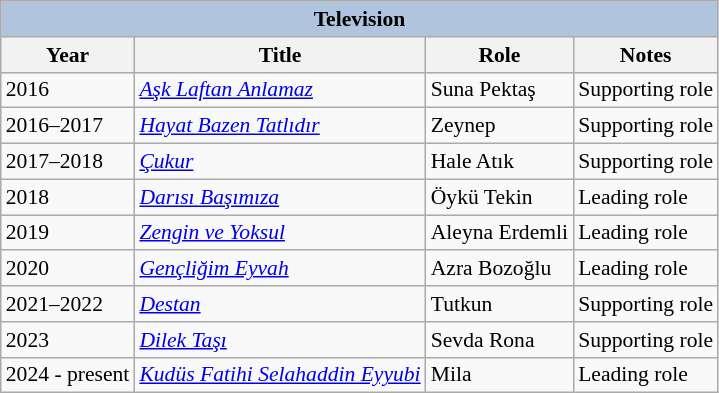<table class="wikitable" style="font-size: 90%;">
<tr>
<th colspan="4" style="background:LightSteelBlue">Television</th>
</tr>
<tr>
<th>Year</th>
<th>Title</th>
<th>Role</th>
<th>Notes</th>
</tr>
<tr>
<td>2016</td>
<td><em><a href='#'>Aşk Laftan Anlamaz</a></em></td>
<td>Suna Pektaş</td>
<td>Supporting role</td>
</tr>
<tr>
<td>2016–2017</td>
<td><em><a href='#'>Hayat Bazen Tatlıdır</a></em></td>
<td>Zeynep</td>
<td>Supporting role</td>
</tr>
<tr>
<td>2017–2018</td>
<td><em><a href='#'>Çukur</a></em></td>
<td>Hale Atık</td>
<td>Supporting role</td>
</tr>
<tr>
<td>2018</td>
<td><em><a href='#'>Darısı Başımıza</a></em></td>
<td>Öykü Tekin</td>
<td>Leading role</td>
</tr>
<tr>
<td>2019</td>
<td><em><a href='#'>Zengin ve Yoksul</a></em></td>
<td>Aleyna Erdemli</td>
<td>Leading role</td>
</tr>
<tr>
<td>2020</td>
<td><em><a href='#'>Gençliğim Eyvah</a></em></td>
<td>Azra Bozoğlu</td>
<td>Leading role</td>
</tr>
<tr>
<td>2021–2022</td>
<td><em><a href='#'>Destan</a></em></td>
<td>Tutkun</td>
<td>Supporting role</td>
</tr>
<tr>
<td>2023</td>
<td><em><a href='#'>Dilek Taşı</a></em></td>
<td>Sevda Rona</td>
<td>Supporting role</td>
</tr>
<tr>
<td>2024 - present</td>
<td><em><a href='#'>Kudüs Fatihi Selahaddin Eyyubi</a></em></td>
<td>Mila</td>
<td>Leading role</td>
</tr>
</table>
